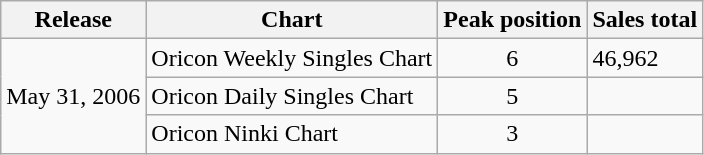<table class="wikitable">
<tr>
<th>Release</th>
<th>Chart</th>
<th>Peak position</th>
<th>Sales total</th>
</tr>
<tr>
<td rowspan="3">May 31, 2006</td>
<td>Oricon Weekly Singles Chart</td>
<td align="center">6</td>
<td>46,962</td>
</tr>
<tr>
<td>Oricon Daily Singles Chart</td>
<td align="center">5</td>
<td></td>
</tr>
<tr>
<td>Oricon Ninki Chart</td>
<td align="center">3</td>
<td></td>
</tr>
</table>
